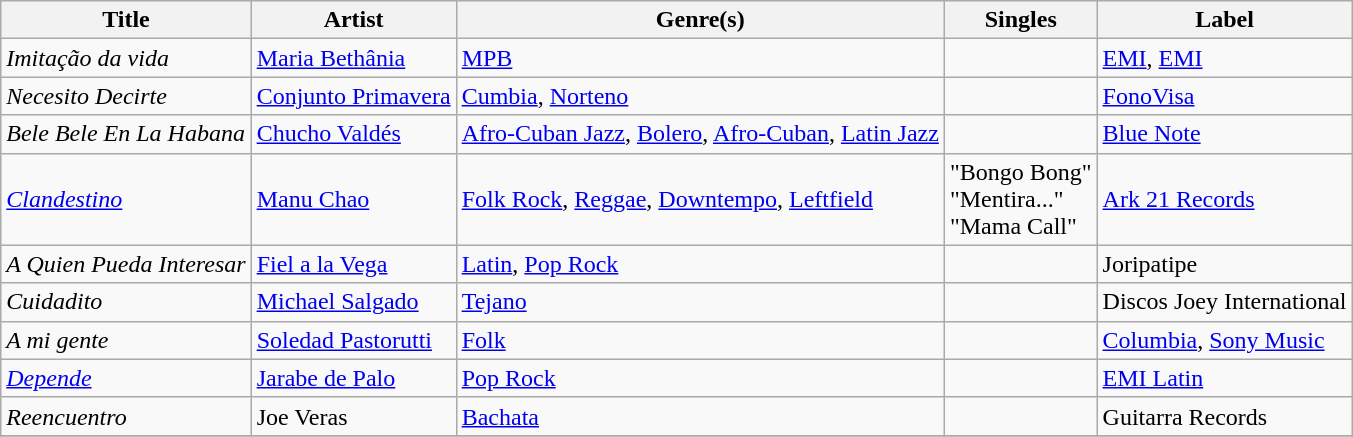<table class="wikitable sortable" style="text-align: left;">
<tr>
<th>Title</th>
<th>Artist</th>
<th>Genre(s)</th>
<th>Singles</th>
<th>Label</th>
</tr>
<tr>
<td><em>Imitação da vida</em></td>
<td><a href='#'>Maria Bethânia</a></td>
<td><a href='#'>MPB</a></td>
<td></td>
<td><a href='#'>EMI</a>, <a href='#'>EMI</a></td>
</tr>
<tr>
<td><em>Necesito Decirte</em></td>
<td><a href='#'>Conjunto Primavera</a></td>
<td><a href='#'>Cumbia</a>, <a href='#'>Norteno</a></td>
<td></td>
<td><a href='#'>FonoVisa</a></td>
</tr>
<tr>
<td><em>Bele Bele En La Habana</em></td>
<td><a href='#'>Chucho Valdés</a></td>
<td><a href='#'>Afro-Cuban Jazz</a>, <a href='#'>Bolero</a>, <a href='#'>Afro-Cuban</a>, <a href='#'>Latin Jazz</a></td>
<td></td>
<td><a href='#'>Blue Note</a></td>
</tr>
<tr>
<td><em><a href='#'>Clandestino</a></em></td>
<td><a href='#'>Manu Chao</a></td>
<td><a href='#'>Folk Rock</a>, <a href='#'>Reggae</a>, <a href='#'>Downtempo</a>, <a href='#'>Leftfield</a></td>
<td>"Bongo Bong"<br>"Mentira..."<br>"Mama Call"</td>
<td><a href='#'>Ark 21 Records</a></td>
</tr>
<tr>
<td><em>A Quien Pueda Interesar</em></td>
<td><a href='#'>Fiel a la Vega</a></td>
<td><a href='#'>Latin</a>, <a href='#'>Pop Rock</a></td>
<td></td>
<td>Joripatipe</td>
</tr>
<tr>
<td><em>Cuidadito</em></td>
<td><a href='#'>Michael Salgado</a></td>
<td><a href='#'>Tejano</a></td>
<td></td>
<td>Discos Joey International</td>
</tr>
<tr>
<td><em>A mi gente</em></td>
<td><a href='#'>Soledad Pastorutti</a></td>
<td><a href='#'>Folk</a></td>
<td></td>
<td><a href='#'>Columbia</a>, <a href='#'>Sony Music</a></td>
</tr>
<tr>
<td><em><a href='#'>Depende</a></em></td>
<td><a href='#'>Jarabe de Palo</a></td>
<td><a href='#'>Pop Rock</a></td>
<td></td>
<td><a href='#'>EMI Latin</a></td>
</tr>
<tr>
<td><em>Reencuentro</em></td>
<td>Joe Veras</td>
<td><a href='#'>Bachata</a></td>
<td></td>
<td>Guitarra Records</td>
</tr>
<tr>
</tr>
</table>
